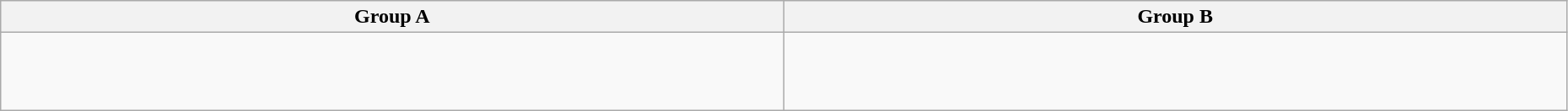<table class="wikitable" width="98%">
<tr>
<th width="25%">Group A</th>
<th width="25%">Group B</th>
</tr>
<tr>
<td><br><br><br></td>
<td><br><br><br></td>
</tr>
</table>
